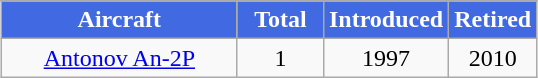<table class="wikitable" style="margin:1em auto; border-collapse:collapse;text-align:center">
<tr>
</tr>
<tr>
<th style="background:#4169E1; color:white; width:150px;">Aircraft</th>
<th style="background:#4169E1; color:white; width:50px;">Total</th>
<th style="background:#4169E1; color:white; width:50px;">Introduced</th>
<th style="background:#4169E1; color:white; width:50px;">Retired</th>
</tr>
<tr>
<td><a href='#'>Antonov An-2P</a></td>
<td>1</td>
<td>1997</td>
<td>2010</td>
</tr>
</table>
